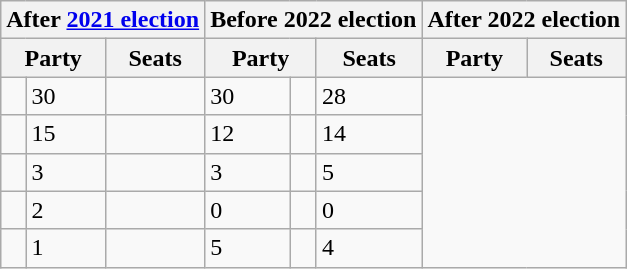<table class="wikitable">
<tr>
<th colspan="3">After <a href='#'>2021 election</a></th>
<th colspan="3">Before 2022 election</th>
<th colspan="3">After 2022 election</th>
</tr>
<tr>
<th colspan="2">Party</th>
<th>Seats</th>
<th colspan="2">Party</th>
<th>Seats</th>
<th colspan="2">Party</th>
<th>Seats</th>
</tr>
<tr>
<td></td>
<td>30</td>
<td></td>
<td>30</td>
<td></td>
<td>28</td>
</tr>
<tr>
<td></td>
<td>15</td>
<td></td>
<td>12</td>
<td></td>
<td>14</td>
</tr>
<tr>
<td></td>
<td>3</td>
<td></td>
<td>3</td>
<td></td>
<td>5</td>
</tr>
<tr>
<td></td>
<td>2</td>
<td></td>
<td>0</td>
<td></td>
<td>0</td>
</tr>
<tr>
<td></td>
<td>1</td>
<td></td>
<td>5</td>
<td></td>
<td>4</td>
</tr>
</table>
